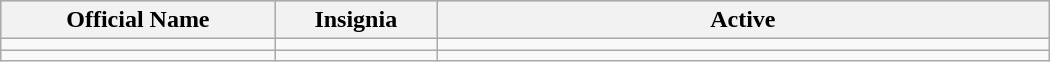<table class="wikitable" width="700">
<tr bgcolor="#CCCCCC">
<th width="175"><strong>Official Name</strong></th>
<th width="100"><strong>Insignia</strong></th>
<th width="400"><strong>Active</strong></th>
</tr>
<tr>
<td></td>
<td></td>
<td></td>
</tr>
<tr>
<td></td>
<td></td>
<td></td>
</tr>
</table>
